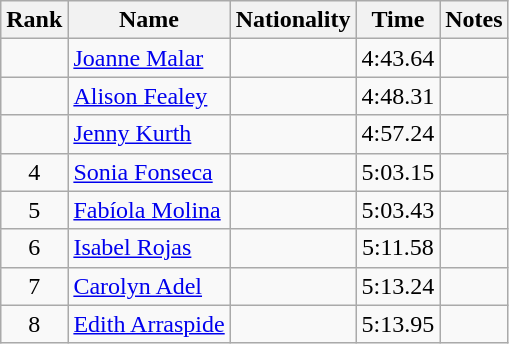<table class="wikitable sortable" style="text-align:center">
<tr>
<th>Rank</th>
<th>Name</th>
<th>Nationality</th>
<th>Time</th>
<th>Notes</th>
</tr>
<tr>
<td></td>
<td align=left><a href='#'>Joanne Malar</a></td>
<td align=left></td>
<td>4:43.64</td>
<td></td>
</tr>
<tr>
<td></td>
<td align=left><a href='#'>Alison Fealey</a></td>
<td align=left></td>
<td>4:48.31</td>
<td></td>
</tr>
<tr>
<td></td>
<td align=left><a href='#'>Jenny Kurth</a></td>
<td align=left></td>
<td>4:57.24</td>
<td></td>
</tr>
<tr>
<td>4</td>
<td align=left><a href='#'>Sonia Fonseca</a></td>
<td align=left></td>
<td>5:03.15</td>
<td></td>
</tr>
<tr>
<td>5</td>
<td align=left><a href='#'>Fabíola Molina</a></td>
<td align=left></td>
<td>5:03.43</td>
<td></td>
</tr>
<tr>
<td>6</td>
<td align=left><a href='#'>Isabel Rojas</a></td>
<td align=left></td>
<td>5:11.58</td>
<td></td>
</tr>
<tr>
<td>7</td>
<td align=left><a href='#'>Carolyn Adel</a></td>
<td align=left></td>
<td>5:13.24</td>
<td></td>
</tr>
<tr>
<td>8</td>
<td align=left><a href='#'>Edith Arraspide</a></td>
<td align=left></td>
<td>5:13.95</td>
<td></td>
</tr>
</table>
